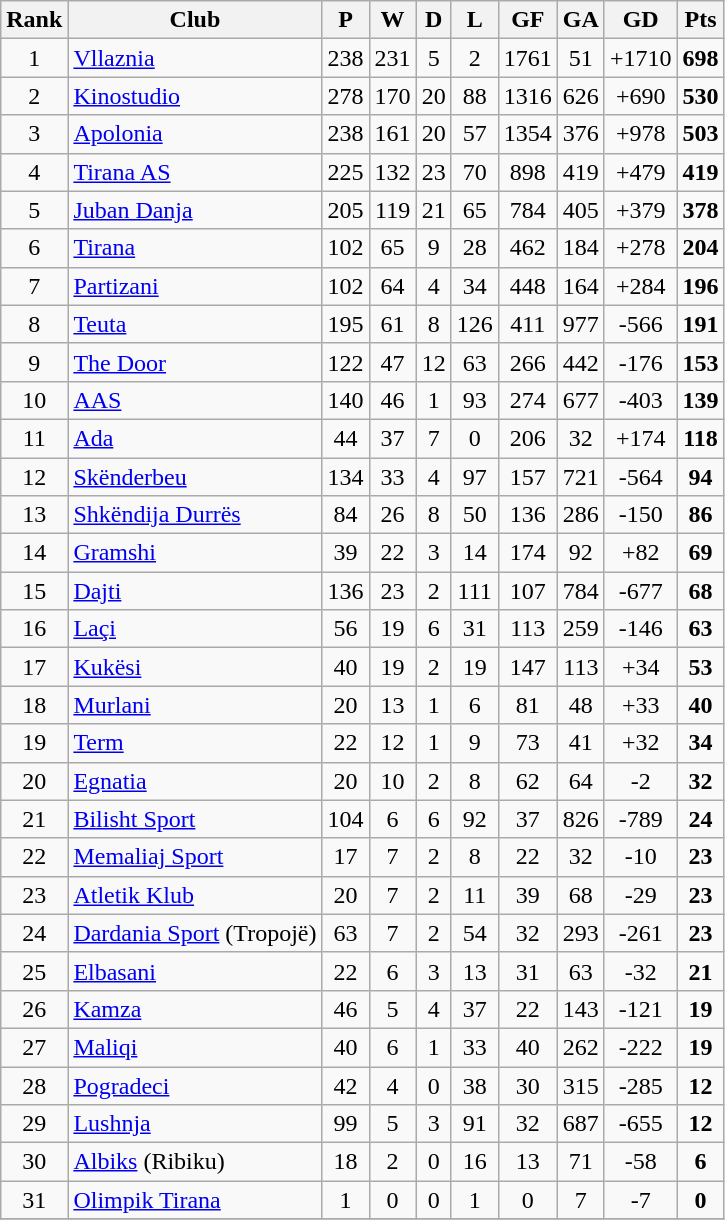<table class="wikitable sortable" style="text-align:center;">
<tr>
<th>Rank</th>
<th>Club</th>
<th>P</th>
<th>W</th>
<th>D</th>
<th>L</th>
<th>GF</th>
<th>GA</th>
<th>GD</th>
<th>Pts</th>
</tr>
<tr>
<td>1</td>
<td align="left"><a href='#'>Vllaznia</a></td>
<td>238</td>
<td>231</td>
<td>5</td>
<td>2</td>
<td>1761</td>
<td>51</td>
<td>+1710</td>
<td><strong>698</strong></td>
</tr>
<tr>
<td>2</td>
<td align="left"><a href='#'>Kinostudio</a></td>
<td>278</td>
<td>170</td>
<td>20</td>
<td>88</td>
<td>1316</td>
<td>626</td>
<td>+690</td>
<td><strong>530</strong></td>
</tr>
<tr>
<td>3</td>
<td align="left"><a href='#'>Apolonia</a></td>
<td>238</td>
<td>161</td>
<td>20</td>
<td>57</td>
<td>1354</td>
<td>376</td>
<td>+978</td>
<td><strong>503</strong></td>
</tr>
<tr>
<td>4</td>
<td align="left"><a href='#'>Tirana AS</a></td>
<td>225</td>
<td>132</td>
<td>23</td>
<td>70</td>
<td>898</td>
<td>419</td>
<td>+479</td>
<td><strong>419</strong></td>
</tr>
<tr>
<td>5</td>
<td align="left"><a href='#'>Juban Danja</a></td>
<td>205</td>
<td>119</td>
<td>21</td>
<td>65</td>
<td>784</td>
<td>405</td>
<td>+379</td>
<td><strong>378</strong></td>
</tr>
<tr>
<td>6</td>
<td align="left"><a href='#'>Tirana</a></td>
<td>102</td>
<td>65</td>
<td>9</td>
<td>28</td>
<td>462</td>
<td>184</td>
<td>+278</td>
<td><strong>204</strong></td>
</tr>
<tr>
<td>7</td>
<td align="left"><a href='#'>Partizani</a></td>
<td>102</td>
<td>64</td>
<td>4</td>
<td>34</td>
<td>448</td>
<td>164</td>
<td>+284</td>
<td><strong>196</strong></td>
</tr>
<tr>
<td>8</td>
<td align="left"><a href='#'>Teuta</a></td>
<td>195</td>
<td>61</td>
<td>8</td>
<td>126</td>
<td>411</td>
<td>977</td>
<td>-566</td>
<td><strong>191</strong></td>
</tr>
<tr>
<td>9</td>
<td align="left"><a href='#'>The Door</a></td>
<td>122</td>
<td>47</td>
<td>12</td>
<td>63</td>
<td>266</td>
<td>442</td>
<td>-176</td>
<td><strong>153</strong></td>
</tr>
<tr>
<td>10</td>
<td align="left"><a href='#'>AAS</a></td>
<td>140</td>
<td>46</td>
<td>1</td>
<td>93</td>
<td>274</td>
<td>677</td>
<td>-403</td>
<td><strong>139</strong></td>
</tr>
<tr>
<td>11</td>
<td align="left"><a href='#'>Ada</a></td>
<td>44</td>
<td>37</td>
<td>7</td>
<td>0</td>
<td>206</td>
<td>32</td>
<td>+174</td>
<td><strong>118</strong></td>
</tr>
<tr>
<td>12</td>
<td align="left"><a href='#'>Skënderbeu</a></td>
<td>134</td>
<td>33</td>
<td>4</td>
<td>97</td>
<td>157</td>
<td>721</td>
<td>-564</td>
<td><strong>94</strong></td>
</tr>
<tr>
<td>13</td>
<td align="left"><a href='#'>Shkëndija Durrës</a></td>
<td>84</td>
<td>26</td>
<td>8</td>
<td>50</td>
<td>136</td>
<td>286</td>
<td>-150</td>
<td><strong>86</strong></td>
</tr>
<tr>
<td>14</td>
<td align="left"><a href='#'>Gramshi</a></td>
<td>39</td>
<td>22</td>
<td>3</td>
<td>14</td>
<td>174</td>
<td>92</td>
<td>+82</td>
<td><strong>69</strong></td>
</tr>
<tr>
<td>15</td>
<td align="left"><a href='#'>Dajti</a></td>
<td>136</td>
<td>23</td>
<td>2</td>
<td>111</td>
<td>107</td>
<td>784</td>
<td>-677</td>
<td><strong>68</strong></td>
</tr>
<tr>
<td>16</td>
<td align="left"><a href='#'>Laçi</a></td>
<td>56</td>
<td>19</td>
<td>6</td>
<td>31</td>
<td>113</td>
<td>259</td>
<td>-146</td>
<td><strong>63</strong></td>
</tr>
<tr>
<td>17</td>
<td align="left"><a href='#'>Kukësi</a></td>
<td>40</td>
<td>19</td>
<td>2</td>
<td>19</td>
<td>147</td>
<td>113</td>
<td>+34</td>
<td><strong>53</strong></td>
</tr>
<tr>
<td>18</td>
<td align="left"><a href='#'>Murlani</a></td>
<td>20</td>
<td>13</td>
<td>1</td>
<td>6</td>
<td>81</td>
<td>48</td>
<td>+33</td>
<td><strong>40</strong></td>
</tr>
<tr>
<td>19</td>
<td align="left"><a href='#'>Term</a></td>
<td>22</td>
<td>12</td>
<td>1</td>
<td>9</td>
<td>73</td>
<td>41</td>
<td>+32</td>
<td><strong>34</strong></td>
</tr>
<tr>
<td>20</td>
<td align="left"><a href='#'>Egnatia</a></td>
<td>20</td>
<td>10</td>
<td>2</td>
<td>8</td>
<td>62</td>
<td>64</td>
<td>-2</td>
<td><strong>32</strong></td>
</tr>
<tr>
<td>21</td>
<td align="left"><a href='#'>Bilisht Sport</a></td>
<td>104</td>
<td>6</td>
<td>6</td>
<td>92</td>
<td>37</td>
<td>826</td>
<td>-789</td>
<td><strong>24</strong></td>
</tr>
<tr>
<td>22</td>
<td align="left"><a href='#'>Memaliaj Sport</a></td>
<td>17</td>
<td>7</td>
<td>2</td>
<td>8</td>
<td>22</td>
<td>32</td>
<td>-10</td>
<td><strong>23</strong></td>
</tr>
<tr>
<td>23</td>
<td align="left"><a href='#'>Atletik Klub</a></td>
<td>20</td>
<td>7</td>
<td>2</td>
<td>11</td>
<td>39</td>
<td>68</td>
<td>-29</td>
<td><strong>23</strong></td>
</tr>
<tr>
<td>24</td>
<td align="left"><a href='#'>Dardania Sport</a> (Tropojë)</td>
<td>63</td>
<td>7</td>
<td>2</td>
<td>54</td>
<td>32</td>
<td>293</td>
<td>-261</td>
<td><strong>23</strong></td>
</tr>
<tr>
<td>25</td>
<td align="left"><a href='#'>Elbasani</a></td>
<td>22</td>
<td>6</td>
<td>3</td>
<td>13</td>
<td>31</td>
<td>63</td>
<td>-32</td>
<td><strong>21</strong></td>
</tr>
<tr>
<td>26</td>
<td align="left"><a href='#'>Kamza</a></td>
<td>46</td>
<td>5</td>
<td>4</td>
<td>37</td>
<td>22</td>
<td>143</td>
<td>-121</td>
<td><strong>19</strong></td>
</tr>
<tr>
<td>27</td>
<td align="left"><a href='#'>Maliqi</a></td>
<td>40</td>
<td>6</td>
<td>1</td>
<td>33</td>
<td>40</td>
<td>262</td>
<td>-222</td>
<td><strong>19</strong></td>
</tr>
<tr>
<td>28</td>
<td align="left"><a href='#'>Pogradeci</a></td>
<td>42</td>
<td>4</td>
<td>0</td>
<td>38</td>
<td>30</td>
<td>315</td>
<td>-285</td>
<td><strong>12</strong></td>
</tr>
<tr>
<td>29</td>
<td align="left"><a href='#'>Lushnja</a></td>
<td>99</td>
<td>5</td>
<td>3</td>
<td>91</td>
<td>32</td>
<td>687</td>
<td>-655</td>
<td><strong>12</strong></td>
</tr>
<tr>
<td>30</td>
<td align="left"><a href='#'>Albiks</a> (Ribiku)</td>
<td>18</td>
<td>2</td>
<td>0</td>
<td>16</td>
<td>13</td>
<td>71</td>
<td>-58</td>
<td><strong>6</strong></td>
</tr>
<tr>
<td>31</td>
<td align="left"><a href='#'>Olimpik Tirana</a></td>
<td>1</td>
<td>0</td>
<td>0</td>
<td>1</td>
<td>0</td>
<td>7</td>
<td>-7</td>
<td><strong>0</strong></td>
</tr>
<tr>
</tr>
</table>
